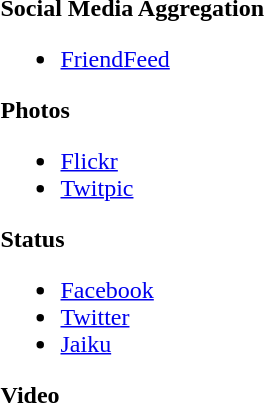<table>
<tr>
<td><br><strong>Social Media Aggregation</strong><ul><li><a href='#'>FriendFeed</a></li></ul><strong>Photos</strong><ul><li><a href='#'>Flickr</a></li><li><a href='#'>Twitpic</a></li></ul><strong>Status</strong><ul><li><a href='#'>Facebook</a></li><li><a href='#'>Twitter</a></li><li><a href='#'>Jaiku</a></li></ul><strong>Video</strong></td>
</tr>
</table>
